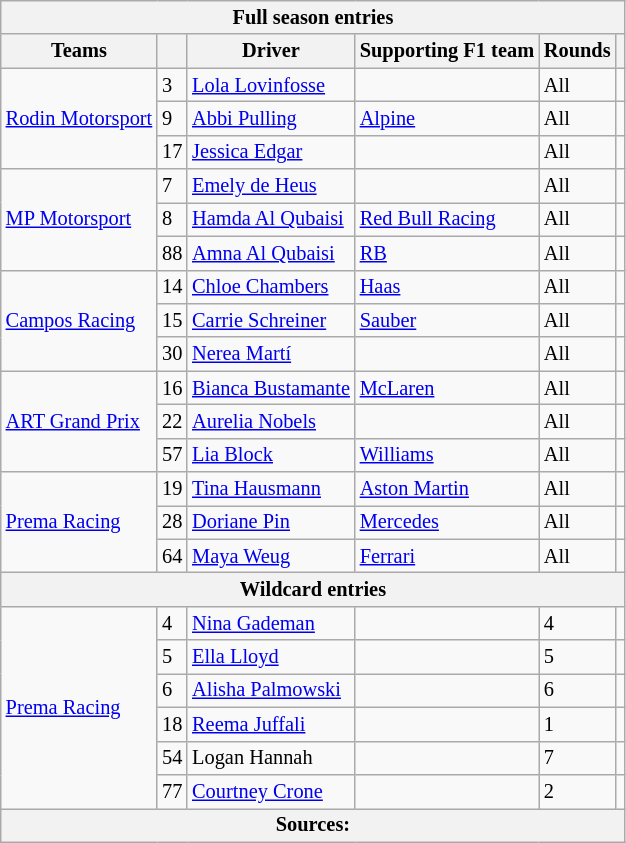<table class="wikitable" style="font-size: 85%;">
<tr>
<th colspan=6 align=center>Full season entries</th>
</tr>
<tr>
<th>Teams</th>
<th></th>
<th>Driver</th>
<th nowrap>Supporting F1 team</th>
<th>Rounds</th>
<th></th>
</tr>
<tr>
<td rowspan="3" nowrap> <a href='#'>Rodin Motorsport</a></td>
<td>3</td>
<td> <a href='#'>Lola Lovinfosse</a></td>
<td></td>
<td>All</td>
<td align="center"></td>
</tr>
<tr>
<td>9</td>
<td> <a href='#'>Abbi Pulling</a></td>
<td> <a href='#'>Alpine</a></td>
<td>All</td>
<td align="center"></td>
</tr>
<tr>
<td>17</td>
<td> <a href='#'>Jessica Edgar</a></td>
<td></td>
<td>All</td>
<td align="center"></td>
</tr>
<tr>
<td rowspan="3"> <a href='#'>MP Motorsport</a></td>
<td>7</td>
<td> <a href='#'>Emely de Heus</a></td>
<td> </td>
<td>All</td>
<td align="center"></td>
</tr>
<tr>
<td>8</td>
<td> <a href='#'>Hamda Al Qubaisi</a></td>
<td nowrap> <a href='#'>Red Bull Racing</a></td>
<td>All</td>
<td align="center"></td>
</tr>
<tr>
<td>88</td>
<td> <a href='#'>Amna Al Qubaisi</a></td>
<td> <a href='#'>RB</a></td>
<td>All</td>
<td align="center"></td>
</tr>
<tr>
<td rowspan="3"> <a href='#'>Campos Racing</a></td>
<td>14</td>
<td> <a href='#'>Chloe Chambers</a></td>
<td> <a href='#'>Haas</a></td>
<td>All</td>
<td align="center"></td>
</tr>
<tr>
<td>15</td>
<td> <a href='#'>Carrie Schreiner</a></td>
<td> <a href='#'>Sauber</a></td>
<td>All</td>
<td align="center"></td>
</tr>
<tr>
<td>30</td>
<td> <a href='#'>Nerea Martí</a></td>
<td></td>
<td>All</td>
<td align="center"></td>
</tr>
<tr>
<td rowspan="3"> <a href='#'>ART Grand Prix</a></td>
<td>16</td>
<td nowrap> <a href='#'>Bianca Bustamante</a></td>
<td> <a href='#'>McLaren</a></td>
<td>All</td>
<td align="center"></td>
</tr>
<tr>
<td>22</td>
<td> <a href='#'>Aurelia Nobels</a></td>
<td></td>
<td>All</td>
<td align="center"></td>
</tr>
<tr>
<td>57</td>
<td> <a href='#'>Lia Block</a></td>
<td> <a href='#'>Williams</a></td>
<td>All</td>
<td align="center"></td>
</tr>
<tr>
<td rowspan="3"> <a href='#'>Prema Racing</a></td>
<td>19</td>
<td> <a href='#'>Tina Hausmann</a></td>
<td> <a href='#'>Aston Martin</a></td>
<td>All</td>
<td align="center"></td>
</tr>
<tr>
<td>28</td>
<td> <a href='#'>Doriane Pin</a></td>
<td> <a href='#'>Mercedes</a></td>
<td>All</td>
<td align="center"></td>
</tr>
<tr>
<td>64</td>
<td> <a href='#'>Maya Weug</a></td>
<td> <a href='#'>Ferrari</a></td>
<td>All</td>
<td align="center"></td>
</tr>
<tr>
<th colspan=6 align=center>Wildcard entries</th>
</tr>
<tr>
<td rowspan="6"> <a href='#'>Prema Racing</a></td>
<td>4</td>
<td> <a href='#'>Nina Gademan</a></td>
<td></td>
<td>4</td>
<td align="center"></td>
</tr>
<tr>
<td>5</td>
<td> <a href='#'>Ella Lloyd</a></td>
<td></td>
<td>5</td>
<td align="center"></td>
</tr>
<tr>
<td>6</td>
<td> <a href='#'>Alisha Palmowski</a></td>
<td></td>
<td>6</td>
<td align="center"></td>
</tr>
<tr>
<td>18</td>
<td> <a href='#'>Reema Juffali</a></td>
<td></td>
<td>1</td>
<td align="center"></td>
</tr>
<tr>
<td>54</td>
<td> Logan Hannah</td>
<td></td>
<td>7</td>
<td align="center"></td>
</tr>
<tr>
<td>77</td>
<td> <a href='#'>Courtney Crone</a></td>
<td></td>
<td>2</td>
<td align="center"></td>
</tr>
<tr>
<th colspan="6">Sources:</th>
</tr>
</table>
